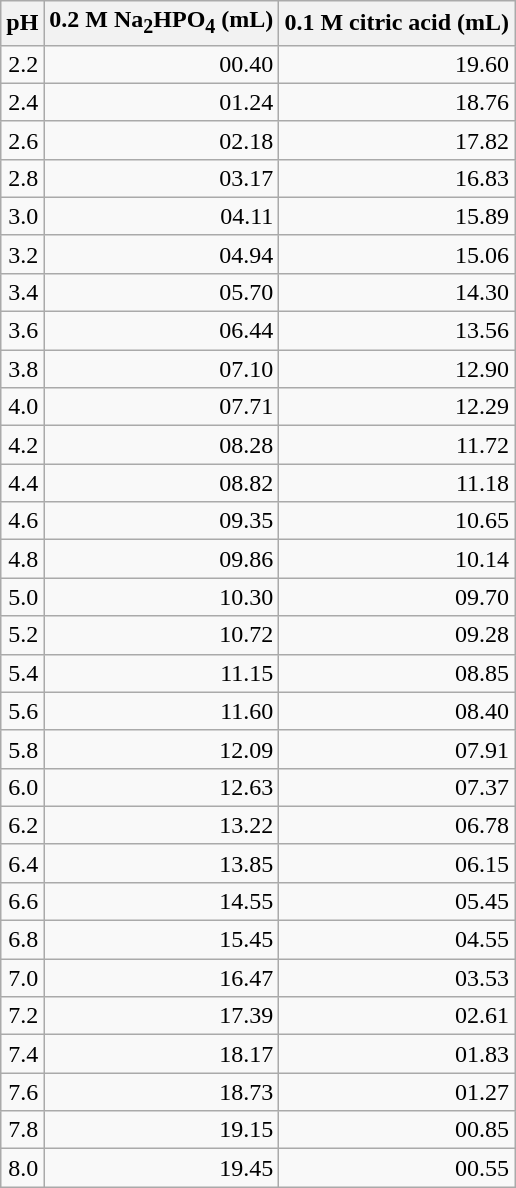<table class="sortable wikitable" style="text-align: right; margin-bottom: 10px;">
<tr>
<th>pH</th>
<th>0.2 M Na<sub>2</sub>HPO<sub>4</sub> (mL)</th>
<th>0.1 M citric acid (mL)</th>
</tr>
<tr>
<td>2.2</td>
<td>00.40</td>
<td>19.60</td>
</tr>
<tr>
<td>2.4</td>
<td>01.24</td>
<td>18.76</td>
</tr>
<tr>
<td>2.6</td>
<td>02.18</td>
<td>17.82</td>
</tr>
<tr>
<td>2.8</td>
<td>03.17</td>
<td>16.83</td>
</tr>
<tr>
<td>3.0</td>
<td>04.11</td>
<td>15.89</td>
</tr>
<tr>
<td>3.2</td>
<td>04.94</td>
<td>15.06</td>
</tr>
<tr>
<td>3.4</td>
<td>05.70</td>
<td>14.30</td>
</tr>
<tr>
<td>3.6</td>
<td>06.44</td>
<td>13.56</td>
</tr>
<tr>
<td>3.8</td>
<td>07.10</td>
<td>12.90</td>
</tr>
<tr>
<td>4.0</td>
<td>07.71</td>
<td>12.29</td>
</tr>
<tr>
<td>4.2</td>
<td>08.28</td>
<td>11.72</td>
</tr>
<tr>
<td>4.4</td>
<td>08.82</td>
<td>11.18</td>
</tr>
<tr>
<td>4.6</td>
<td>09.35</td>
<td>10.65</td>
</tr>
<tr>
<td>4.8</td>
<td>09.86</td>
<td>10.14</td>
</tr>
<tr>
<td>5.0</td>
<td>10.30</td>
<td>09.70</td>
</tr>
<tr>
<td>5.2</td>
<td>10.72</td>
<td>09.28</td>
</tr>
<tr>
<td>5.4</td>
<td>11.15</td>
<td>08.85</td>
</tr>
<tr>
<td>5.6</td>
<td>11.60</td>
<td>08.40</td>
</tr>
<tr>
<td>5.8</td>
<td>12.09</td>
<td>07.91</td>
</tr>
<tr>
<td>6.0</td>
<td>12.63</td>
<td>07.37</td>
</tr>
<tr>
<td>6.2</td>
<td>13.22</td>
<td>06.78</td>
</tr>
<tr>
<td>6.4</td>
<td>13.85</td>
<td>06.15</td>
</tr>
<tr>
<td>6.6</td>
<td>14.55</td>
<td>05.45</td>
</tr>
<tr>
<td>6.8</td>
<td>15.45</td>
<td>04.55</td>
</tr>
<tr>
<td>7.0</td>
<td>16.47</td>
<td>03.53</td>
</tr>
<tr>
<td>7.2</td>
<td>17.39</td>
<td>02.61</td>
</tr>
<tr>
<td>7.4</td>
<td>18.17</td>
<td>01.83</td>
</tr>
<tr>
<td>7.6</td>
<td>18.73</td>
<td>01.27</td>
</tr>
<tr>
<td>7.8</td>
<td>19.15</td>
<td>00.85</td>
</tr>
<tr>
<td>8.0</td>
<td>19.45</td>
<td>00.55</td>
</tr>
</table>
